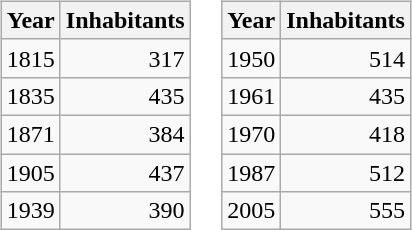<table border="0">
<tr>
<td valign="top"><br><table class="wikitable">
<tr>
<th>Year</th>
<th>Inhabitants</th>
</tr>
<tr>
<td>1815</td>
<td align="right">317</td>
</tr>
<tr>
<td>1835</td>
<td align="right">435</td>
</tr>
<tr>
<td>1871</td>
<td align="right">384</td>
</tr>
<tr>
<td>1905</td>
<td align="right">437</td>
</tr>
<tr>
<td>1939</td>
<td align="right">390</td>
</tr>
</table>
</td>
<td valign="top"><br><table class="wikitable">
<tr>
<th>Year</th>
<th>Inhabitants</th>
</tr>
<tr>
<td>1950</td>
<td align="right">514</td>
</tr>
<tr>
<td>1961</td>
<td align="right">435</td>
</tr>
<tr>
<td>1970</td>
<td align="right">418</td>
</tr>
<tr>
<td>1987</td>
<td align="right">512</td>
</tr>
<tr>
<td>2005</td>
<td align="right">555</td>
</tr>
</table>
</td>
</tr>
</table>
